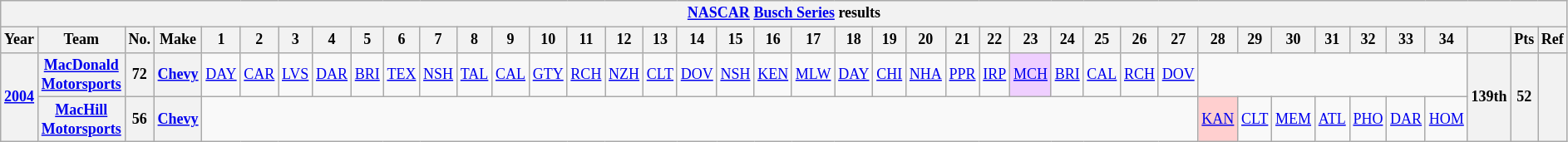<table class="wikitable" style="text-align:center; font-size:75%">
<tr>
<th colspan=42><a href='#'>NASCAR</a> <a href='#'>Busch Series</a> results</th>
</tr>
<tr>
<th>Year</th>
<th>Team</th>
<th>No.</th>
<th>Make</th>
<th>1</th>
<th>2</th>
<th>3</th>
<th>4</th>
<th>5</th>
<th>6</th>
<th>7</th>
<th>8</th>
<th>9</th>
<th>10</th>
<th>11</th>
<th>12</th>
<th>13</th>
<th>14</th>
<th>15</th>
<th>16</th>
<th>17</th>
<th>18</th>
<th>19</th>
<th>20</th>
<th>21</th>
<th>22</th>
<th>23</th>
<th>24</th>
<th>25</th>
<th>26</th>
<th>27</th>
<th>28</th>
<th>29</th>
<th>30</th>
<th>31</th>
<th>32</th>
<th>33</th>
<th>34</th>
<th></th>
<th>Pts</th>
<th>Ref</th>
</tr>
<tr>
<th rowspan=2><a href='#'>2004</a></th>
<th><a href='#'>MacDonald Motorsports</a></th>
<th>72</th>
<th><a href='#'>Chevy</a></th>
<td><a href='#'>DAY</a></td>
<td><a href='#'>CAR</a></td>
<td><a href='#'>LVS</a></td>
<td><a href='#'>DAR</a></td>
<td><a href='#'>BRI</a></td>
<td><a href='#'>TEX</a></td>
<td><a href='#'>NSH</a></td>
<td><a href='#'>TAL</a></td>
<td><a href='#'>CAL</a></td>
<td><a href='#'>GTY</a></td>
<td><a href='#'>RCH</a></td>
<td><a href='#'>NZH</a></td>
<td><a href='#'>CLT</a></td>
<td><a href='#'>DOV</a></td>
<td><a href='#'>NSH</a></td>
<td><a href='#'>KEN</a></td>
<td><a href='#'>MLW</a></td>
<td><a href='#'>DAY</a></td>
<td><a href='#'>CHI</a></td>
<td><a href='#'>NHA</a></td>
<td><a href='#'>PPR</a></td>
<td><a href='#'>IRP</a></td>
<td style="background:#EFCFFF;"><a href='#'>MCH</a><br></td>
<td><a href='#'>BRI</a></td>
<td><a href='#'>CAL</a></td>
<td><a href='#'>RCH</a></td>
<td><a href='#'>DOV</a></td>
<td colspan=7></td>
<th rowspan=2>139th</th>
<th rowspan=2>52</th>
<th rowspan=2></th>
</tr>
<tr>
<th><a href='#'>MacHill Motorsports</a></th>
<th>56</th>
<th><a href='#'>Chevy</a></th>
<td colspan=27></td>
<td style="background:#FFCFCF;"><a href='#'>KAN</a><br></td>
<td><a href='#'>CLT</a></td>
<td><a href='#'>MEM</a></td>
<td><a href='#'>ATL</a></td>
<td><a href='#'>PHO</a></td>
<td><a href='#'>DAR</a></td>
<td><a href='#'>HOM</a></td>
</tr>
</table>
